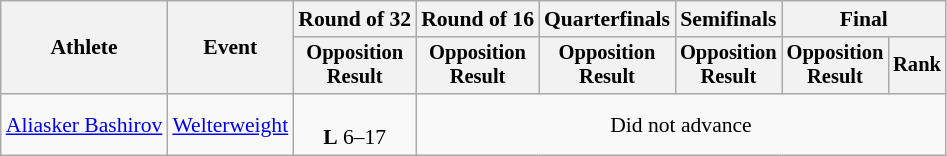<table class="wikitable" style="font-size:90%">
<tr>
<th rowspan="2">Athlete</th>
<th rowspan="2">Event</th>
<th>Round of 32</th>
<th>Round of 16</th>
<th>Quarterfinals</th>
<th>Semifinals</th>
<th colspan=2>Final</th>
</tr>
<tr style="font-size:95%">
<th>Opposition<br>Result</th>
<th>Opposition<br>Result</th>
<th>Opposition<br>Result</th>
<th>Opposition<br>Result</th>
<th>Opposition<br>Result</th>
<th>Rank</th>
</tr>
<tr align=center>
<td align=left><a href='#'>Aliasker Bashirov</a></td>
<td align=left><a href='#'>Welterweight</a></td>
<td><br><strong>L</strong> 6–17</td>
<td colspan=5>Did not advance</td>
</tr>
</table>
